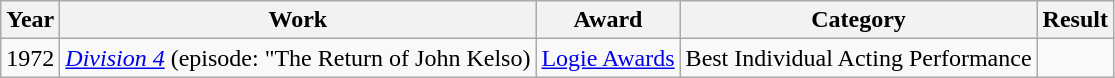<table class=wikitable>
<tr>
<th>Year</th>
<th>Work</th>
<th>Award</th>
<th>Category</th>
<th>Result</th>
</tr>
<tr>
<td>1972</td>
<td><em><a href='#'>Division 4</a></em> (episode: "The Return of John Kelso)</td>
<td><a href='#'>Logie Awards</a></td>
<td>Best Individual Acting Performance</td>
<td></td>
</tr>
</table>
